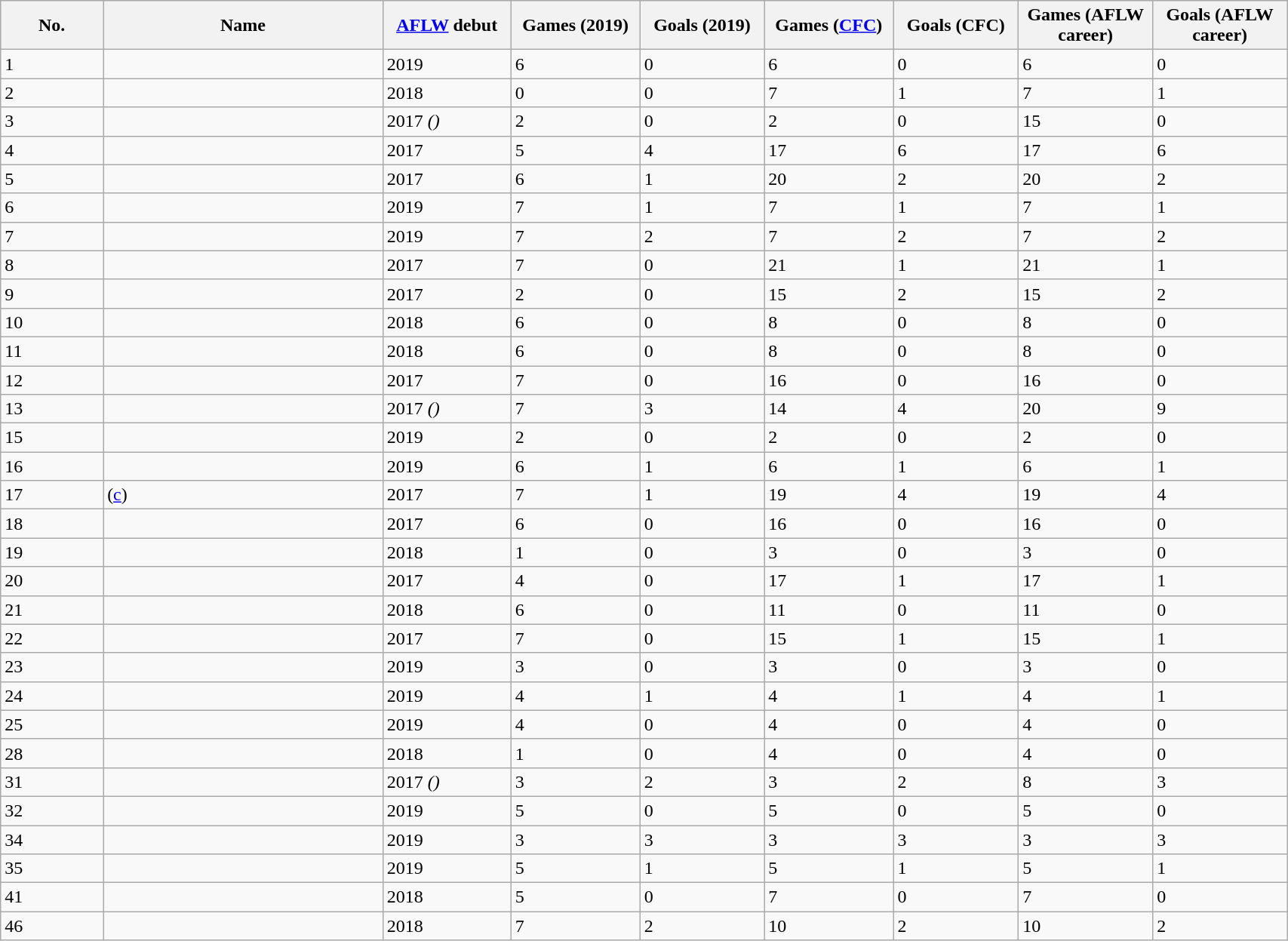<table class="wikitable sortable" style="width:90%;">
<tr style="background:#efefef;">
<th width=2%>No.</th>
<th width=6%>Name</th>
<th width=2%><a href='#'>AFLW</a> debut</th>
<th width=2%>Games (2019)</th>
<th width=2%>Goals (2019)</th>
<th width=2%>Games (<a href='#'>CFC</a>)</th>
<th width=2%>Goals (CFC)</th>
<th width=2%>Games (AFLW career)</th>
<th width=2%>Goals (AFLW career)</th>
</tr>
<tr>
<td align=left>1</td>
<td></td>
<td>2019</td>
<td>6</td>
<td>0</td>
<td>6</td>
<td>0</td>
<td>6</td>
<td>0</td>
</tr>
<tr>
<td align=left>2</td>
<td></td>
<td>2018</td>
<td>0</td>
<td>0</td>
<td>7</td>
<td>1</td>
<td>7</td>
<td>1</td>
</tr>
<tr>
<td align=left>3</td>
<td></td>
<td>2017 <em>()</em></td>
<td>2</td>
<td>0</td>
<td>2</td>
<td>0</td>
<td>15</td>
<td>0</td>
</tr>
<tr>
<td align=left>4</td>
<td></td>
<td>2017</td>
<td>5</td>
<td>4</td>
<td>17</td>
<td>6</td>
<td>17</td>
<td>6</td>
</tr>
<tr>
<td align=left>5</td>
<td></td>
<td>2017</td>
<td>6</td>
<td>1</td>
<td>20</td>
<td>2</td>
<td>20</td>
<td>2</td>
</tr>
<tr>
<td align=left>6</td>
<td></td>
<td>2019</td>
<td>7</td>
<td>1</td>
<td>7</td>
<td>1</td>
<td>7</td>
<td>1</td>
</tr>
<tr>
<td align=left>7</td>
<td></td>
<td>2019</td>
<td>7</td>
<td>2</td>
<td>7</td>
<td>2</td>
<td>7</td>
<td>2</td>
</tr>
<tr>
<td align=left>8</td>
<td></td>
<td>2017</td>
<td>7</td>
<td>0</td>
<td>21</td>
<td>1</td>
<td>21</td>
<td>1</td>
</tr>
<tr>
<td align=left>9</td>
<td></td>
<td>2017</td>
<td>2</td>
<td>0</td>
<td>15</td>
<td>2</td>
<td>15</td>
<td>2</td>
</tr>
<tr>
<td align=left>10</td>
<td></td>
<td>2018</td>
<td>6</td>
<td>0</td>
<td>8</td>
<td>0</td>
<td>8</td>
<td>0</td>
</tr>
<tr>
<td align=left>11</td>
<td></td>
<td>2018</td>
<td>6</td>
<td>0</td>
<td>8</td>
<td>0</td>
<td>8</td>
<td>0</td>
</tr>
<tr>
<td align=left>12</td>
<td></td>
<td>2017</td>
<td>7</td>
<td>0</td>
<td>16</td>
<td>0</td>
<td>16</td>
<td>0</td>
</tr>
<tr>
<td align=left>13</td>
<td></td>
<td>2017 <em>()</em></td>
<td>7</td>
<td>3</td>
<td>14</td>
<td>4</td>
<td>20</td>
<td>9</td>
</tr>
<tr>
<td align=left>15</td>
<td></td>
<td>2019</td>
<td>2</td>
<td>0</td>
<td>2</td>
<td>0</td>
<td>2</td>
<td>0</td>
</tr>
<tr>
<td align=left>16</td>
<td></td>
<td>2019</td>
<td>6</td>
<td>1</td>
<td>6</td>
<td>1</td>
<td>6</td>
<td>1</td>
</tr>
<tr>
<td align=left>17</td>
<td> (<a href='#'>c</a>)</td>
<td>2017</td>
<td>7</td>
<td>1</td>
<td>19</td>
<td>4</td>
<td>19</td>
<td>4</td>
</tr>
<tr>
<td align=left>18</td>
<td></td>
<td>2017</td>
<td>6</td>
<td>0</td>
<td>16</td>
<td>0</td>
<td>16</td>
<td>0</td>
</tr>
<tr>
<td align=left>19</td>
<td></td>
<td>2018</td>
<td>1</td>
<td>0</td>
<td>3</td>
<td>0</td>
<td>3</td>
<td>0</td>
</tr>
<tr>
<td align=left>20</td>
<td></td>
<td>2017</td>
<td>4</td>
<td>0</td>
<td>17</td>
<td>1</td>
<td>17</td>
<td>1</td>
</tr>
<tr>
<td align=left>21</td>
<td></td>
<td>2018</td>
<td>6</td>
<td>0</td>
<td>11</td>
<td>0</td>
<td>11</td>
<td>0</td>
</tr>
<tr>
<td align=left>22</td>
<td></td>
<td>2017</td>
<td>7</td>
<td>0</td>
<td>15</td>
<td>1</td>
<td>15</td>
<td>1</td>
</tr>
<tr>
<td align=left>23</td>
<td></td>
<td>2019</td>
<td>3</td>
<td>0</td>
<td>3</td>
<td>0</td>
<td>3</td>
<td>0</td>
</tr>
<tr>
<td align=left>24</td>
<td></td>
<td>2019</td>
<td>4</td>
<td>1</td>
<td>4</td>
<td>1</td>
<td>4</td>
<td>1</td>
</tr>
<tr>
<td align=left>25</td>
<td></td>
<td>2019</td>
<td>4</td>
<td>0</td>
<td>4</td>
<td>0</td>
<td>4</td>
<td>0</td>
</tr>
<tr>
<td align=left>28</td>
<td></td>
<td>2018</td>
<td>1</td>
<td>0</td>
<td>4</td>
<td>0</td>
<td>4</td>
<td>0</td>
</tr>
<tr>
<td align=left>31</td>
<td></td>
<td>2017 <em>()</em></td>
<td>3</td>
<td>2</td>
<td>3</td>
<td>2</td>
<td>8</td>
<td>3</td>
</tr>
<tr>
<td align=left>32</td>
<td></td>
<td>2019</td>
<td>5</td>
<td>0</td>
<td>5</td>
<td>0</td>
<td>5</td>
<td>0</td>
</tr>
<tr>
<td align=left>34</td>
<td></td>
<td>2019</td>
<td>3</td>
<td>3</td>
<td>3</td>
<td>3</td>
<td>3</td>
<td>3</td>
</tr>
<tr>
<td align=left>35</td>
<td></td>
<td>2019</td>
<td>5</td>
<td>1</td>
<td>5</td>
<td>1</td>
<td>5</td>
<td>1</td>
</tr>
<tr>
<td align=left>41</td>
<td></td>
<td>2018</td>
<td>5</td>
<td>0</td>
<td>7</td>
<td>0</td>
<td>7</td>
<td>0</td>
</tr>
<tr>
<td align=left>46</td>
<td></td>
<td>2018</td>
<td>7</td>
<td>2</td>
<td>10</td>
<td>2</td>
<td>10</td>
<td>2</td>
</tr>
</table>
